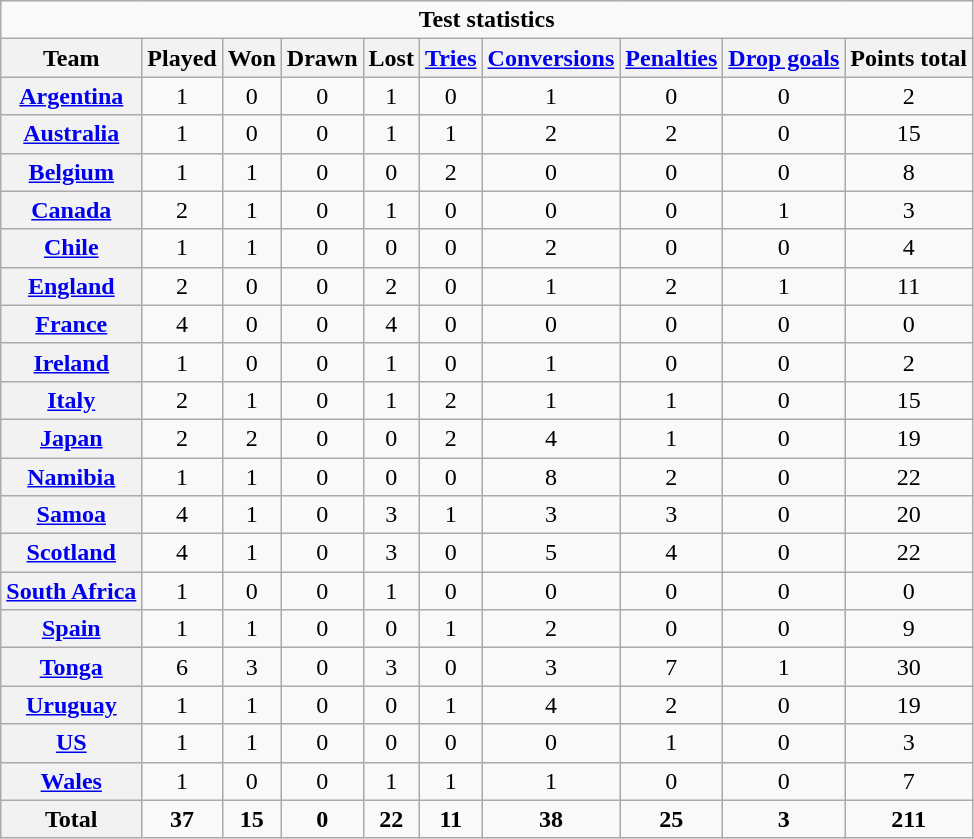<table class="wikitable" style="text-align:center;">
<tr>
<td colspan=10><strong>Test statistics</strong></td>
</tr>
<tr>
<th>Team</th>
<th>Played</th>
<th>Won</th>
<th>Drawn</th>
<th>Lost</th>
<th><a href='#'>Tries</a></th>
<th><a href='#'>Conversions</a></th>
<th><a href='#'>Penalties</a></th>
<th><a href='#'>Drop goals</a></th>
<th>Points total</th>
</tr>
<tr>
<th><a href='#'>Argentina</a></th>
<td>1</td>
<td>0</td>
<td>0</td>
<td>1</td>
<td>0</td>
<td>1</td>
<td>0</td>
<td>0</td>
<td>2</td>
</tr>
<tr>
<th><a href='#'>Australia</a></th>
<td>1</td>
<td>0</td>
<td>0</td>
<td>1</td>
<td>1</td>
<td>2</td>
<td>2</td>
<td>0</td>
<td>15</td>
</tr>
<tr>
<th><a href='#'>Belgium</a></th>
<td>1</td>
<td>1</td>
<td>0</td>
<td>0</td>
<td>2</td>
<td>0</td>
<td>0</td>
<td>0</td>
<td>8</td>
</tr>
<tr>
<th><a href='#'>Canada</a></th>
<td>2</td>
<td>1</td>
<td>0</td>
<td>1</td>
<td>0</td>
<td>0</td>
<td>0</td>
<td>1</td>
<td>3</td>
</tr>
<tr>
<th><a href='#'>Chile</a></th>
<td>1</td>
<td>1</td>
<td>0</td>
<td>0</td>
<td>0</td>
<td>2</td>
<td>0</td>
<td>0</td>
<td>4</td>
</tr>
<tr>
<th><a href='#'>England</a></th>
<td>2</td>
<td>0</td>
<td>0</td>
<td>2</td>
<td>0</td>
<td>1</td>
<td>2</td>
<td>1</td>
<td>11</td>
</tr>
<tr>
<th><a href='#'>France</a></th>
<td>4</td>
<td>0</td>
<td>0</td>
<td>4</td>
<td>0</td>
<td>0</td>
<td>0</td>
<td>0</td>
<td>0</td>
</tr>
<tr>
<th><a href='#'>Ireland</a></th>
<td>1</td>
<td>0</td>
<td>0</td>
<td>1</td>
<td>0</td>
<td>1</td>
<td>0</td>
<td>0</td>
<td>2</td>
</tr>
<tr>
<th><a href='#'>Italy</a></th>
<td>2</td>
<td>1</td>
<td>0</td>
<td>1</td>
<td>2</td>
<td>1</td>
<td>1</td>
<td>0</td>
<td>15</td>
</tr>
<tr>
<th><a href='#'>Japan</a></th>
<td>2</td>
<td>2</td>
<td>0</td>
<td>0</td>
<td>2</td>
<td>4</td>
<td>1</td>
<td>0</td>
<td>19</td>
</tr>
<tr>
<th><a href='#'>Namibia</a></th>
<td>1</td>
<td>1</td>
<td>0</td>
<td>0</td>
<td>0</td>
<td>8</td>
<td>2</td>
<td>0</td>
<td>22</td>
</tr>
<tr>
<th><a href='#'>Samoa</a></th>
<td>4</td>
<td>1</td>
<td>0</td>
<td>3</td>
<td>1</td>
<td>3</td>
<td>3</td>
<td>0</td>
<td>20</td>
</tr>
<tr>
<th><a href='#'>Scotland</a></th>
<td>4</td>
<td>1</td>
<td>0</td>
<td>3</td>
<td>0</td>
<td>5</td>
<td>4</td>
<td>0</td>
<td>22</td>
</tr>
<tr>
<th><a href='#'>South Africa</a></th>
<td>1</td>
<td>0</td>
<td>0</td>
<td>1</td>
<td>0</td>
<td>0</td>
<td>0</td>
<td>0</td>
<td>0</td>
</tr>
<tr>
<th><a href='#'>Spain</a></th>
<td>1</td>
<td>1</td>
<td>0</td>
<td>0</td>
<td>1</td>
<td>2</td>
<td>0</td>
<td>0</td>
<td>9</td>
</tr>
<tr>
<th><a href='#'>Tonga</a></th>
<td>6</td>
<td>3</td>
<td>0</td>
<td>3</td>
<td>0</td>
<td>3</td>
<td>7</td>
<td>1</td>
<td>30</td>
</tr>
<tr>
<th><a href='#'>Uruguay</a></th>
<td>1</td>
<td>1</td>
<td>0</td>
<td>0</td>
<td>1</td>
<td>4</td>
<td>2</td>
<td>0</td>
<td>19</td>
</tr>
<tr>
<th><a href='#'>US</a></th>
<td>1</td>
<td>1</td>
<td>0</td>
<td>0</td>
<td>0</td>
<td>0</td>
<td>1</td>
<td>0</td>
<td>3</td>
</tr>
<tr>
<th><a href='#'>Wales</a></th>
<td>1</td>
<td>0</td>
<td>0</td>
<td>1</td>
<td>1</td>
<td>1</td>
<td>0</td>
<td>0</td>
<td>7</td>
</tr>
<tr>
<th><strong>Total</strong></th>
<td><strong>37</strong></td>
<td><strong>15</strong></td>
<td><strong>0</strong></td>
<td><strong>22</strong></td>
<td><strong>11</strong></td>
<td><strong>38</strong></td>
<td><strong>25</strong></td>
<td><strong>3</strong></td>
<td><strong>211</strong></td>
</tr>
</table>
